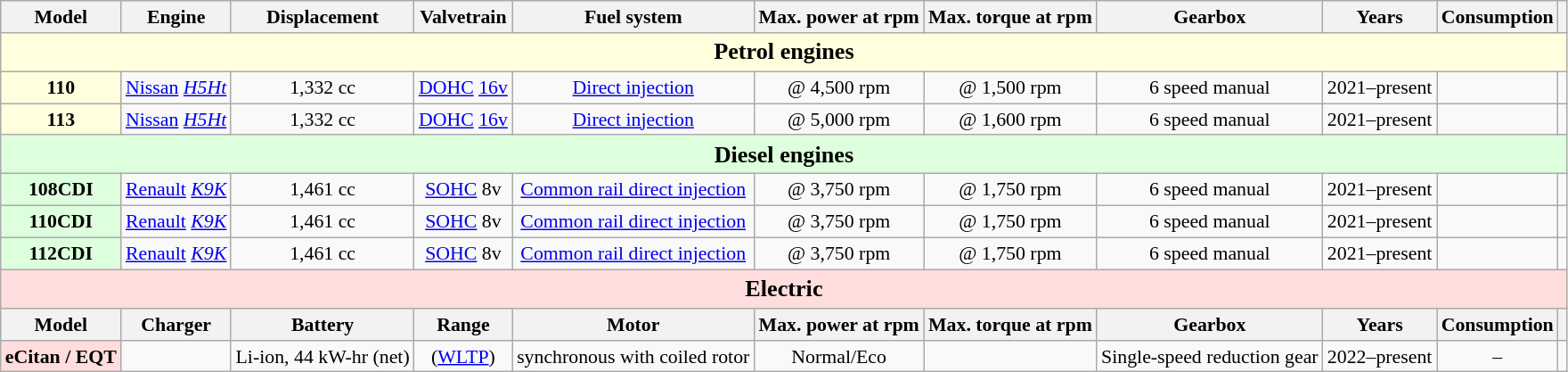<table class="wikitable" style="text-align:center; font-size:91%;">
<tr>
<th>Model</th>
<th>Engine</th>
<th>Displacement</th>
<th>Valvetrain</th>
<th>Fuel system</th>
<th>Max. power at rpm</th>
<th>Max. torque at rpm</th>
<th>Gearbox</th>
<th>Years</th>
<th>Consumption</th>
<th></th>
</tr>
<tr>
<th colspan="11" style="background:#ffd;font-size:120%;">Petrol engines</th>
</tr>
<tr>
<th style="background:#ffd;">110</th>
<td><a href='#'>Nissan</a> <a href='#'><em>H5Ht</em></a></td>
<td>1,332 cc</td>
<td><a href='#'>DOHC</a> <a href='#'>16v</a></td>
<td><a href='#'>Direct injection</a></td>
<td> @ 4,500 rpm</td>
<td> @ 1,500 rpm</td>
<td>6 speed manual</td>
<td>2021–present</td>
<td></td>
<td></td>
</tr>
<tr>
<th style="background:#ffd;">113</th>
<td><a href='#'>Nissan</a> <a href='#'><em>H5Ht</em></a></td>
<td>1,332 cc</td>
<td><a href='#'>DOHC</a> <a href='#'>16v</a></td>
<td><a href='#'>Direct injection</a></td>
<td> @ 5,000 rpm</td>
<td> @ 1,600 rpm</td>
<td>6 speed manual</td>
<td>2021–present</td>
<td></td>
<td></td>
</tr>
<tr>
<th colspan="11" style="background:#dfd;font-size:120%;">Diesel engines</th>
</tr>
<tr>
<th style="background:#dfd;">108CDI</th>
<td><a href='#'>Renault</a> <a href='#'><em>K9K</em></a></td>
<td>1,461 cc</td>
<td><a href='#'>SOHC</a> 8v</td>
<td><a href='#'>Common rail direct injection</a></td>
<td> @ 3,750 rpm</td>
<td> @ 1,750 rpm</td>
<td>6 speed manual</td>
<td>2021–present</td>
<td></td>
<td></td>
</tr>
<tr>
<th style="background:#dfd;">110CDI</th>
<td><a href='#'>Renault</a> <a href='#'><em>K9K</em></a></td>
<td>1,461 cc</td>
<td><a href='#'>SOHC</a> 8v</td>
<td><a href='#'>Common rail direct injection</a></td>
<td> @ 3,750 rpm</td>
<td> @ 1,750 rpm</td>
<td>6 speed manual</td>
<td>2021–present</td>
<td></td>
<td></td>
</tr>
<tr>
<th style="background:#dfd;">112CDI</th>
<td><a href='#'>Renault</a> <a href='#'><em>K9K</em></a></td>
<td>1,461 cc</td>
<td><a href='#'>SOHC</a> 8v</td>
<td><a href='#'>Common rail direct injection</a></td>
<td> @ 3,750 rpm</td>
<td> @ 1,750 rpm</td>
<td>6 speed manual</td>
<td>2021–present</td>
<td></td>
<td></td>
</tr>
<tr>
<th colspan="11" style="background:#fdd;font-size:120%;">Electric</th>
</tr>
<tr>
<th>Model</th>
<th>Charger</th>
<th>Battery</th>
<th>Range</th>
<th>Motor</th>
<th>Max. power at rpm</th>
<th>Max. torque at rpm</th>
<th>Gearbox</th>
<th>Years</th>
<th>Consumption</th>
<th></th>
</tr>
<tr>
<th style="background:#fdd;">eCitan / EQT</th>
<td></td>
<td>Li-ion, 44 kW-hr (net)</td>
<td> (<a href='#'>WLTP</a>)</td>
<td>synchronous with coiled rotor</td>
<td> Normal/Eco</td>
<td></td>
<td>Single-speed reduction gear</td>
<td>2022–present</td>
<td>–</td>
<td></td>
</tr>
</table>
